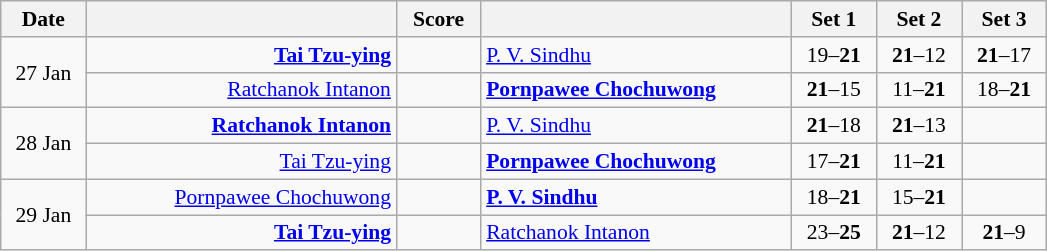<table class="wikitable" style="font-size:90%; text-align:center">
<tr>
<th width="50">Date</th>
<th width="200"></th>
<th width="50">Score</th>
<th width="200"></th>
<th width="50">Set 1</th>
<th width="50">Set 2</th>
<th width="50">Set 3</th>
</tr>
<tr>
<td rowspan="2">27 Jan</td>
<td align="right"><strong><a href='#'>Tai Tzu-ying</a> </strong></td>
<td></td>
<td align="left"> <a href='#'>P. V. Sindhu</a></td>
<td>19–<strong>21</strong></td>
<td><strong>21</strong>–12</td>
<td><strong>21</strong>–17</td>
</tr>
<tr>
<td align="right"><a href='#'>Ratchanok Intanon</a> </td>
<td></td>
<td align="left"><strong> <a href='#'>Pornpawee Chochuwong</a></strong></td>
<td><strong>21</strong>–15</td>
<td>11–<strong>21</strong></td>
<td>18–<strong>21</strong></td>
</tr>
<tr>
<td rowspan="2">28 Jan</td>
<td align="right"><strong><a href='#'>Ratchanok Intanon</a> </strong></td>
<td></td>
<td align="left"> <a href='#'>P. V. Sindhu</a></td>
<td><strong>21</strong>–18</td>
<td><strong>21</strong>–13</td>
<td></td>
</tr>
<tr>
<td align="right"><a href='#'>Tai Tzu-ying</a> </td>
<td></td>
<td align="left"><strong> <a href='#'>Pornpawee Chochuwong</a></strong></td>
<td>17–<strong>21</strong></td>
<td>11–<strong>21</strong></td>
<td></td>
</tr>
<tr>
<td rowspan="2">29 Jan</td>
<td align="right"><a href='#'>Pornpawee Chochuwong</a> </td>
<td></td>
<td align="left"><strong> <a href='#'>P. V. Sindhu</a></strong></td>
<td>18–<strong>21</strong></td>
<td>15–<strong>21</strong></td>
<td></td>
</tr>
<tr>
<td align="right"><strong><a href='#'>Tai Tzu-ying</a> </strong></td>
<td></td>
<td align="left"> <a href='#'>Ratchanok Intanon</a></td>
<td>23–<strong>25</strong></td>
<td><strong>21</strong>–12</td>
<td><strong>21</strong>–9</td>
</tr>
</table>
